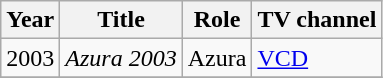<table class="wikitable">
<tr>
<th>Year</th>
<th>Title</th>
<th>Role</th>
<th>TV channel</th>
</tr>
<tr>
<td>2003</td>
<td><em>Azura 2003</em></td>
<td>Azura</td>
<td><a href='#'>VCD</a></td>
</tr>
<tr>
</tr>
</table>
